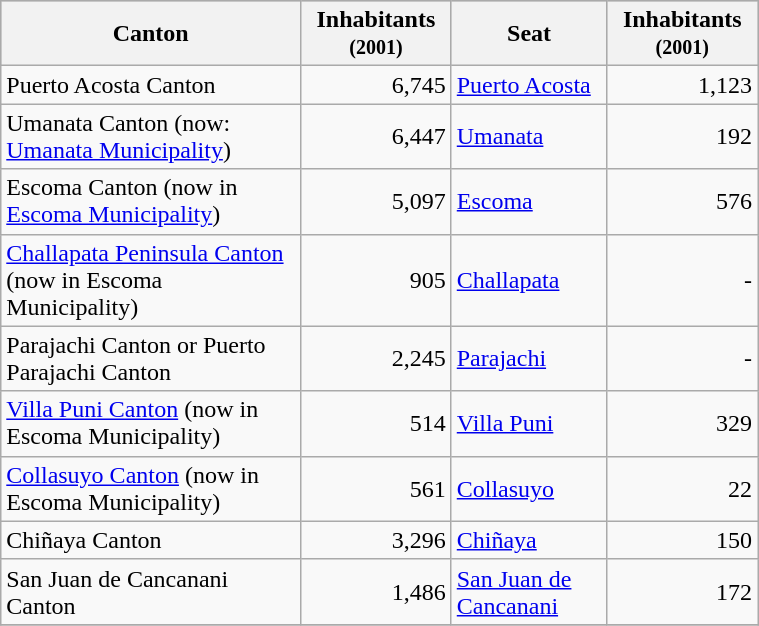<table class="wikitable" border="1" style="width:40%;" border="1">
<tr bgcolor=silver>
<th><strong>Canton</strong></th>
<th><strong>Inhabitants <small>(2001)</small></strong></th>
<th><strong>Seat</strong></th>
<th><strong>Inhabitants <small>(2001)</small></strong></th>
</tr>
<tr>
<td>Puerto Acosta Canton</td>
<td align="right">6,745</td>
<td><a href='#'>Puerto Acosta</a></td>
<td align="right">1,123</td>
</tr>
<tr>
<td>Umanata Canton (now: <a href='#'>Umanata Municipality</a>)</td>
<td align="right">6,447</td>
<td><a href='#'>Umanata</a></td>
<td align="right">192</td>
</tr>
<tr>
<td>Escoma Canton (now in <a href='#'>Escoma Municipality</a>)</td>
<td align="right">5,097</td>
<td><a href='#'>Escoma</a></td>
<td align="right">576</td>
</tr>
<tr>
<td><a href='#'>Challapata Peninsula Canton</a> (now in Escoma Municipality)</td>
<td align="right">905</td>
<td><a href='#'>Challapata</a></td>
<td align="right">-</td>
</tr>
<tr>
<td>Parajachi Canton or Puerto Parajachi Canton</td>
<td align="right">2,245</td>
<td><a href='#'>Parajachi</a></td>
<td align="right">-</td>
</tr>
<tr>
<td><a href='#'>Villa Puni Canton</a> (now in Escoma Municipality)</td>
<td align="right">514</td>
<td><a href='#'>Villa Puni</a></td>
<td align="right">329</td>
</tr>
<tr>
<td><a href='#'>Collasuyo Canton</a> (now in Escoma Municipality)</td>
<td align="right">561</td>
<td><a href='#'>Collasuyo</a></td>
<td align="right">22</td>
</tr>
<tr>
<td>Chiñaya Canton</td>
<td align="right">3,296</td>
<td><a href='#'>Chiñaya</a></td>
<td align="right">150</td>
</tr>
<tr>
<td>San Juan de Cancanani Canton</td>
<td align="right">1,486</td>
<td><a href='#'>San Juan de Cancanani</a></td>
<td align="right">172</td>
</tr>
<tr>
</tr>
</table>
